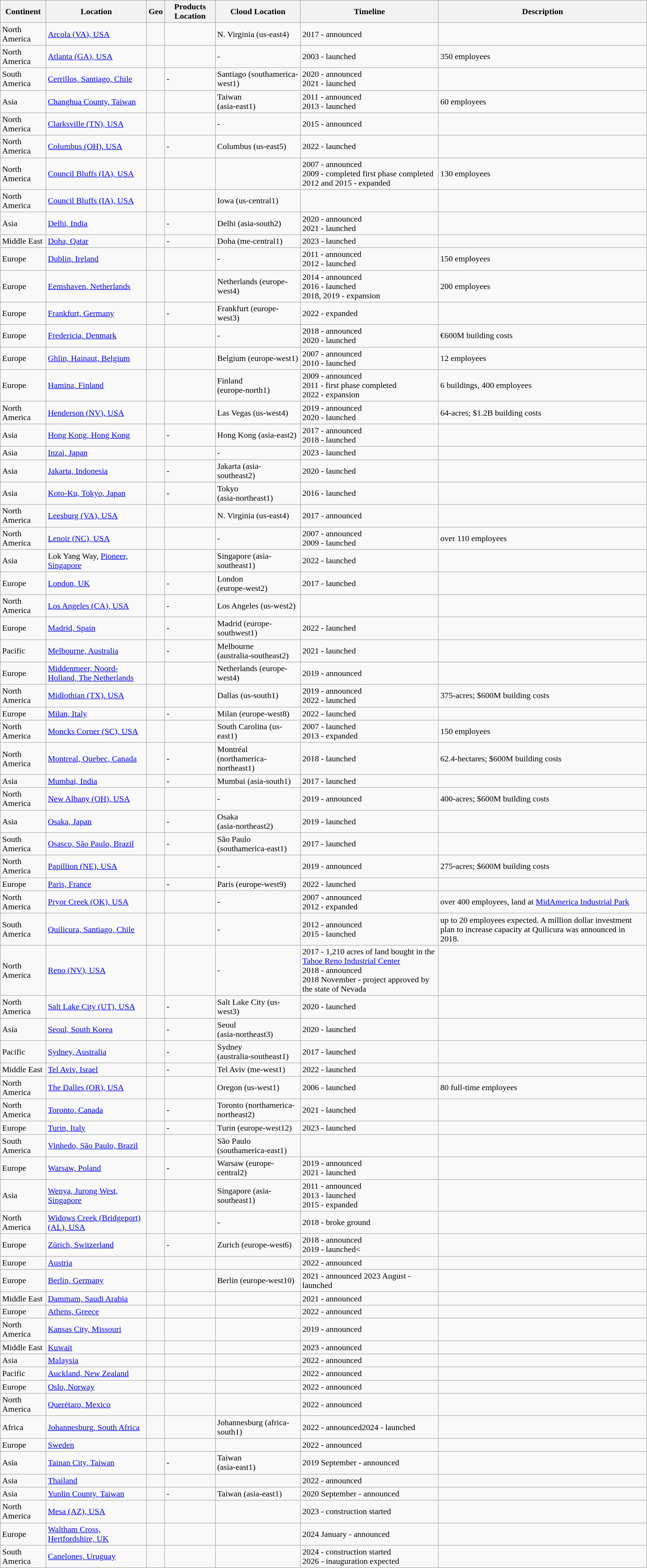<table class="wikitable sortable">
<tr>
<th>Continent</th>
<th>Location</th>
<th>Geo</th>
<th>Products Location</th>
<th>Cloud Location</th>
<th>Timeline</th>
<th>Description</th>
</tr>
<tr>
<td>North America</td>
<td><a href='#'>Arcola (VA), USA</a></td>
<td></td>
<td></td>
<td>N. Virginia (us-east4)</td>
<td>2017 - announced</td>
<td></td>
</tr>
<tr>
<td>North America</td>
<td><a href='#'>Atlanta (GA), USA</a></td>
<td></td>
<td></td>
<td>-</td>
<td>2003 - launched</td>
<td>350 employees</td>
</tr>
<tr>
<td>South America</td>
<td><a href='#'>Cerrillos, Santiago, Chile</a></td>
<td></td>
<td>-</td>
<td>Santiago (southamerica-west1)</td>
<td>2020 - announced<br>2021 - launched</td>
<td></td>
</tr>
<tr>
<td>Asia</td>
<td><a href='#'>Changhua County, Taiwan</a></td>
<td></td>
<td></td>
<td>Taiwan<br>(asia-east1)</td>
<td>2011 - announced<br>2013 - launched</td>
<td>60 employees</td>
</tr>
<tr>
<td>North America</td>
<td><a href='#'>Clarksville (TN), USA</a></td>
<td></td>
<td></td>
<td>-</td>
<td>2015 - announced</td>
<td></td>
</tr>
<tr>
<td>North America</td>
<td><a href='#'>Columbus (OH), USA</a></td>
<td></td>
<td>-</td>
<td>Columbus (us-east5)</td>
<td>2022 - launched</td>
<td></td>
</tr>
<tr>
<td>North America</td>
<td><a href='#'>Council Bluffs (IA), USA</a></td>
<td></td>
<td></td>
<td></td>
<td>2007 - announced<br>2009 - completed first phase completed<br>2012 and 2015 - expanded</td>
<td>130 employees</td>
</tr>
<tr>
<td>North America</td>
<td><a href='#'>Council Bluffs (IA), USA</a></td>
<td></td>
<td></td>
<td>Iowa (us-central1)</td>
<td></td>
<td></td>
</tr>
<tr>
<td>Asia</td>
<td><a href='#'>Delhi, India</a></td>
<td></td>
<td>-</td>
<td>Delhi (asia-south2)</td>
<td>2020 - announced<br>2021 - launched</td>
<td></td>
</tr>
<tr>
<td>Middle East</td>
<td><a href='#'>Doha, Qatar</a></td>
<td></td>
<td>-</td>
<td>Doha (me-central1)</td>
<td>2023 - launched</td>
<td></td>
</tr>
<tr>
<td>Europe</td>
<td><a href='#'>Dublin, Ireland</a></td>
<td></td>
<td></td>
<td>-</td>
<td>2011 - announced<br>2012 - launched</td>
<td>150 employees</td>
</tr>
<tr>
<td>Europe</td>
<td><a href='#'>Eemshaven, Netherlands</a></td>
<td></td>
<td></td>
<td>Netherlands (europe-west4)</td>
<td>2014 - announced<br>2016 - launched<br>2018, 2019 - expansion</td>
<td>200 employees</td>
</tr>
<tr>
<td>Europe</td>
<td><a href='#'>Frankfurt, Germany</a></td>
<td></td>
<td>-</td>
<td>Frankfurt (europe-west3)</td>
<td>2022 - expanded</td>
<td></td>
</tr>
<tr>
<td>Europe</td>
<td><a href='#'>Fredericia, Denmark</a></td>
<td></td>
<td></td>
<td>-</td>
<td>2018 - announced<br>2020 - launched</td>
<td>€600M building costs</td>
</tr>
<tr>
<td>Europe</td>
<td><a href='#'>Ghlin, Hainaut, Belgium</a></td>
<td></td>
<td></td>
<td>Belgium (europe-west1)</td>
<td>2007 - announced<br>2010 - launched</td>
<td>12 employees</td>
</tr>
<tr>
<td>Europe</td>
<td><a href='#'>Hamina, Finland</a></td>
<td></td>
<td></td>
<td>Finland<br>(europe-north1)</td>
<td>2009 - announced<br>2011 - first phase completed<br>2022 - expansion</td>
<td>6 buildings, 400 employees </td>
</tr>
<tr>
<td>North America</td>
<td><a href='#'>Henderson (NV), USA</a></td>
<td></td>
<td></td>
<td>Las Vegas (us-west4)</td>
<td>2019 - announced<br>2020 - launched</td>
<td>64-acres; $1.2B building costs</td>
</tr>
<tr>
<td>Asia</td>
<td><a href='#'>Hong Kong, Hong Kong</a></td>
<td></td>
<td>-</td>
<td>Hong Kong (asia-east2)</td>
<td>2017 - announced<br>2018 - launched</td>
<td></td>
</tr>
<tr>
<td>Asia</td>
<td><a href='#'>Inzai, Japan</a></td>
<td></td>
<td></td>
<td>-</td>
<td>2023 - launched</td>
<td></td>
</tr>
<tr>
<td>Asia</td>
<td><a href='#'>Jakarta, Indonesia</a></td>
<td></td>
<td>-</td>
<td>Jakarta (asia-southeast2)</td>
<td>2020 - launched</td>
<td></td>
</tr>
<tr>
<td>Asia</td>
<td><a href='#'>Koto-Ku, Tokyo, Japan</a></td>
<td></td>
<td>-</td>
<td>Tokyo<br>(asia-northeast1)</td>
<td>2016 - launched</td>
<td></td>
</tr>
<tr>
<td>North America</td>
<td><a href='#'>Leesburg (VA), USA</a></td>
<td></td>
<td></td>
<td>N. Virginia (us-east4)</td>
<td>2017 - announced</td>
<td></td>
</tr>
<tr>
<td>North America</td>
<td><a href='#'>Lenoir (NC), USA</a></td>
<td></td>
<td></td>
<td>-</td>
<td>2007 - announced<br>2009 - launched</td>
<td>over 110 employees</td>
</tr>
<tr>
<td>Asia</td>
<td>Lok Yang Way, <a href='#'>Pioneer, Singapore</a></td>
<td></td>
<td></td>
<td>Singapore (asia-southeast1)</td>
<td>2022 - launched</td>
<td></td>
</tr>
<tr>
<td>Europe</td>
<td><a href='#'>London, UK</a></td>
<td></td>
<td>-</td>
<td>London<br>(europe-west2)</td>
<td>2017 - launched</td>
<td></td>
</tr>
<tr>
<td>North America</td>
<td><a href='#'>Los Angeles (CA), USA</a></td>
<td></td>
<td>-</td>
<td>Los Angeles (us-west2)</td>
<td></td>
<td></td>
</tr>
<tr>
<td>Europe</td>
<td><a href='#'>Madrid, Spain</a></td>
<td></td>
<td>-</td>
<td>Madrid (europe-southwest1)</td>
<td>2022 - launched</td>
<td></td>
</tr>
<tr>
<td>Pacific</td>
<td><a href='#'>Melbourne, Australia</a></td>
<td></td>
<td>-</td>
<td>Melbourne<br>(australia-southeast2)</td>
<td>2021 - launched</td>
<td></td>
</tr>
<tr>
<td>Europe</td>
<td><a href='#'>Middenmeer, Noord-Holland, The Netherlands</a></td>
<td></td>
<td></td>
<td>Netherlands (europe-west4)</td>
<td>2019 - announced</td>
<td></td>
</tr>
<tr>
<td>North America</td>
<td><a href='#'>Midlothian (TX), USA</a></td>
<td></td>
<td></td>
<td>Dallas (us-south1)</td>
<td>2019 - announced<br>2022 - launched</td>
<td>375-acres; $600M building costs</td>
</tr>
<tr>
<td>Europe</td>
<td><a href='#'>Milan, Italy</a></td>
<td></td>
<td>-</td>
<td>Milan (europe-west8)</td>
<td>2022 - launched</td>
<td></td>
</tr>
<tr>
<td>North America</td>
<td><a href='#'>Moncks Corner (SC), USA</a></td>
<td></td>
<td></td>
<td>South Carolina (us-east1)</td>
<td>2007 - launched<br>2013 - expanded</td>
<td>150 employees</td>
</tr>
<tr>
<td>North America</td>
<td><a href='#'>Montreal, Quebec, Canada</a></td>
<td></td>
<td>-</td>
<td>Montréal (northamerica-northeast1)</td>
<td>2018 - launched</td>
<td>62.4-hectares; $600M building costs</td>
</tr>
<tr>
<td>Asia</td>
<td><a href='#'>Mumbai, India</a></td>
<td></td>
<td>-</td>
<td>Mumbai (asia-south1)</td>
<td>2017 - launched</td>
<td></td>
</tr>
<tr>
<td>North America</td>
<td><a href='#'>New Albany (OH), USA</a></td>
<td></td>
<td></td>
<td>-</td>
<td>2019 - announced</td>
<td>400-acres; $600M building costs</td>
</tr>
<tr>
<td>Asia</td>
<td><a href='#'>Osaka, Japan</a></td>
<td></td>
<td>-</td>
<td>Osaka<br>(asia-northeast2)</td>
<td>2019 - launched</td>
<td></td>
</tr>
<tr>
<td>South America</td>
<td><a href='#'>Osasco, São Paulo, Brazil</a></td>
<td></td>
<td>-</td>
<td>São Paulo (southamerica-east1)</td>
<td>2017 - launched</td>
<td></td>
</tr>
<tr>
<td>North America</td>
<td><a href='#'>Papillion (NE), USA</a></td>
<td></td>
<td></td>
<td>-</td>
<td>2019 - announced</td>
<td>275-acres; $600M building costs</td>
</tr>
<tr>
<td>Europe</td>
<td><a href='#'>Paris, France</a></td>
<td></td>
<td>-</td>
<td>Paris (europe-west9)</td>
<td>2022 - launched</td>
<td></td>
</tr>
<tr>
<td>North America</td>
<td><a href='#'>Pryor Creek (OK), USA</a></td>
<td></td>
<td></td>
<td>-</td>
<td>2007 - announced<br>2012 - expanded</td>
<td>over 400 employees, land at <a href='#'>MidAmerica Industrial Park</a></td>
</tr>
<tr>
<td>South America</td>
<td><a href='#'>Quilicura, Santiago, Chile</a></td>
<td></td>
<td></td>
<td>-</td>
<td>2012 - announced<br>2015 - launched</td>
<td>up to 20 employees expected. A million dollar investment plan to increase capacity at Quilicura was announced in 2018.</td>
</tr>
<tr>
<td>North America</td>
<td><a href='#'>Reno (NV), USA</a></td>
<td></td>
<td></td>
<td>-</td>
<td>2017 - 1,210 acres of land bought in the <a href='#'>Tahoe Reno Industrial Center</a><br>2018 - announced<br>2018 November - project approved by the state of Nevada</td>
<td></td>
</tr>
<tr>
<td>North America</td>
<td><a href='#'>Salt Lake City (UT), USA</a></td>
<td></td>
<td>-</td>
<td>Salt Lake City (us-west3)</td>
<td>2020 - launched</td>
<td></td>
</tr>
<tr>
<td>Asia</td>
<td><a href='#'>Seoul, South Korea</a></td>
<td></td>
<td>-</td>
<td>Seoul<br>(asia-northeast3)</td>
<td>2020 - launched</td>
<td></td>
</tr>
<tr>
<td>Pacific</td>
<td><a href='#'>Sydney, Australia</a></td>
<td></td>
<td>-</td>
<td>Sydney<br>(australia-southeast1)</td>
<td>2017 - launched</td>
<td></td>
</tr>
<tr>
<td>Middle East</td>
<td><a href='#'>Tel Aviv, Israel</a></td>
<td></td>
<td>-</td>
<td>Tel Aviv (me-west1)</td>
<td>2022 - launched</td>
<td></td>
</tr>
<tr>
<td>North America</td>
<td><a href='#'>The Dalles (OR), USA</a></td>
<td></td>
<td></td>
<td>Oregon (us-west1)</td>
<td>2006 - launched</td>
<td>80 full-time employees</td>
</tr>
<tr>
<td>North America</td>
<td><a href='#'>Toronto, Canada</a></td>
<td></td>
<td>-</td>
<td>Toronto (northamerica-northeast2)</td>
<td>2021 - launched</td>
<td></td>
</tr>
<tr>
<td>Europe</td>
<td><a href='#'>Turin, Italy</a></td>
<td></td>
<td>-</td>
<td>Turin (europe-west12)</td>
<td>2023 - launched</td>
<td></td>
</tr>
<tr>
<td>South America</td>
<td><a href='#'>Vinhedo, São Paulo, Brazil</a></td>
<td></td>
<td></td>
<td>São Paulo (southamerica-east1)</td>
<td></td>
<td></td>
</tr>
<tr>
<td>Europe</td>
<td><a href='#'>Warsaw, Poland</a></td>
<td></td>
<td>-</td>
<td>Warsaw (europe-central2)</td>
<td>2019 - announced<br>2021 - launched</td>
<td></td>
</tr>
<tr>
<td>Asia</td>
<td><a href='#'>Wenya, Jurong West, Singapore</a></td>
<td></td>
<td></td>
<td>Singapore (asia-southeast1)</td>
<td>2011 - announced<br>2013 - launched<br>2015 - expanded</td>
<td></td>
</tr>
<tr>
<td>North America</td>
<td><a href='#'>Widows Creek (Bridgeport) (AL), USA</a></td>
<td></td>
<td></td>
<td>-</td>
<td>2018 - broke ground</td>
<td></td>
</tr>
<tr>
<td>Europe</td>
<td><a href='#'>Zürich, Switzerland</a></td>
<td></td>
<td>-</td>
<td>Zurich (europe-west6)</td>
<td>2018 - announced<br>2019 - launched<ref><<cite></td>
<td></td>
</tr>
<tr>
<td>Europe</td>
<td><a href='#'>Austria</a></td>
<td></td>
<td></td>
<td></td>
<td>2022 - announced</td>
<td></td>
</tr>
<tr>
<td>Europe</td>
<td><a href='#'>Berlin, Germany</a></td>
<td></td>
<td></td>
<td>Berlin (europe-west10)</td>
<td>2021 - announced 2023 August - launched </td>
<td></td>
</tr>
<tr>
<td>Middle East</td>
<td><a href='#'>Dammam, Saudi Arabia</a></td>
<td></td>
<td></td>
<td></td>
<td>2021 - announced</td>
<td></td>
</tr>
<tr>
<td>Europe</td>
<td><a href='#'>Athens, Greece</a></td>
<td></td>
<td></td>
<td></td>
<td>2022 - announced</td>
<td></td>
</tr>
<tr>
<td>North America</td>
<td><a href='#'>Kansas City, Missouri</a></td>
<td></td>
<td></td>
<td></td>
<td>2019 - announced</td>
<td></td>
</tr>
<tr>
<td>Middle East</td>
<td><a href='#'>Kuwait</a></td>
<td></td>
<td></td>
<td></td>
<td>2023 - announced</td>
<td></td>
</tr>
<tr>
<td>Asia</td>
<td><a href='#'>Malaysia</a></td>
<td></td>
<td></td>
<td></td>
<td>2022 - announced</td>
<td></td>
</tr>
<tr>
<td>Pacific</td>
<td><a href='#'>Auckland, New Zealand</a></td>
<td></td>
<td></td>
<td></td>
<td>2022 - announced</td>
<td></td>
</tr>
<tr>
<td>Europe</td>
<td><a href='#'>Oslo, Norway</a></td>
<td></td>
<td></td>
<td></td>
<td>2022 - announced</td>
<td></td>
</tr>
<tr>
<td>North America</td>
<td><a href='#'>Querétaro, Mexico</a></td>
<td></td>
<td></td>
<td></td>
<td>2022 - announced</td>
<td></td>
</tr>
<tr>
<td>Africa</td>
<td><a href='#'>Johannesburg, South Africa</a></td>
<td></td>
<td></td>
<td>Johannesburg (africa-south1)</td>
<td>2022 - announced2024 - launched</td>
<td></td>
</tr>
<tr>
<td>Europe</td>
<td><a href='#'>Sweden</a></td>
<td></td>
<td></td>
<td></td>
<td>2022 - announced</td>
<td></td>
</tr>
<tr>
<td>Asia</td>
<td><a href='#'>Tainan City, Taiwan</a></td>
<td></td>
<td>-</td>
<td>Taiwan<br>(asia-east1)</td>
<td>2019 September - announced</td>
<td></td>
</tr>
<tr>
<td>Asia</td>
<td><a href='#'>Thailand</a></td>
<td></td>
<td></td>
<td></td>
<td>2022 - announced</td>
<td></td>
</tr>
<tr>
<td>Asia</td>
<td><a href='#'>Yunlin County, Taiwan</a></td>
<td></td>
<td>-</td>
<td>Taiwan (asia-east1)</td>
<td>2020 September - announced</td>
<td></td>
</tr>
<tr>
<td>North America</td>
<td><a href='#'>Mesa (AZ), USA</a></td>
<td></td>
<td></td>
<td></td>
<td>2023 - construction started</td>
<td></td>
</tr>
<tr>
<td>Europe</td>
<td><a href='#'>Waltham Cross, Hertfordshire, UK</a></td>
<td></td>
<td></td>
<td></td>
<td>2024 January - announced</td>
<td></td>
</tr>
<tr>
<td>South America</td>
<td><a href='#'>Canelones, Uruguay</a></td>
<td></td>
<td></td>
<td></td>
<td>2024 - construction started<br>2026 - inauguration expected</td>
<td></td>
</tr>
</table>
